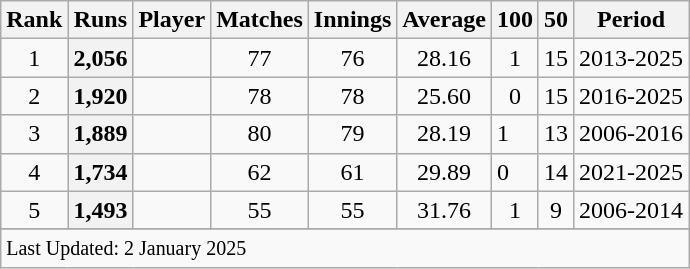<table class="wikitable plainrowheaders sortable">
<tr>
<th scope=col>Rank</th>
<th scope=col>Runs</th>
<th scope=col>Player</th>
<th scope=col>Matches</th>
<th scope=col>Innings</th>
<th scope=col>Average</th>
<th scope=col>100</th>
<th scope=col>50</th>
<th scope=col>Period</th>
</tr>
<tr>
<td align=center>1</td>
<th scope=row style=text-align:center;><strong>2,056</strong></th>
<td></td>
<td align=center>77</td>
<td align="center">76</td>
<td align="center">28.16</td>
<td align="center">1</td>
<td align=center>15</td>
<td>2013-2025</td>
</tr>
<tr>
<td align="center">2</td>
<th scope="row" style="text-align:center;"><strong>1,920</strong></th>
<td></td>
<td align="center">78</td>
<td align="center">78</td>
<td align="center">25.60</td>
<td align="center">0</td>
<td align="center">15</td>
<td>2016-2025</td>
</tr>
<tr>
<td align="center">3</td>
<th scope="row" style="text-align:center;"><strong>1,889</strong></th>
<td></td>
<td align="center">80</td>
<td align="center">79</td>
<td align="center">28.19</td>
<td>1</td>
<td align="center">13</td>
<td>2006-2016</td>
</tr>
<tr>
<td align=center>4</td>
<th scope=row style=text-align:center;><strong>1,734</strong></th>
<td></td>
<td align=center>62</td>
<td align="center">61</td>
<td align="center">29.89</td>
<td>0</td>
<td align="center">14</td>
<td>2021-2025</td>
</tr>
<tr>
<td align="center">5</td>
<th scope="row" style="text-align:center;"><strong>1,493</strong></th>
<td></td>
<td align="center">55</td>
<td align="center">55</td>
<td align="center">31.76</td>
<td align="center">1</td>
<td align="center">9</td>
<td>2006-2014</td>
</tr>
<tr>
</tr>
<tr class=sortbottom>
<td colspan=9><small>Last Updated: 2 January 2025</small></td>
</tr>
</table>
